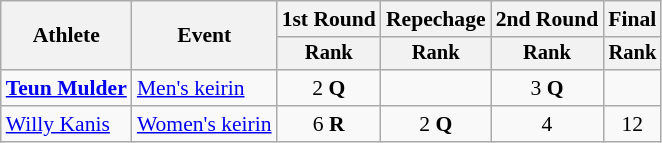<table class="wikitable" style="font-size:90%">
<tr>
<th rowspan="2">Athlete</th>
<th rowspan="2">Event</th>
<th>1st Round</th>
<th>Repechage</th>
<th>2nd Round</th>
<th>Final</th>
</tr>
<tr style="font-size:95%">
<th>Rank</th>
<th>Rank</th>
<th>Rank</th>
<th>Rank</th>
</tr>
<tr align=center>
<td align=left><strong><a href='#'>Teun Mulder</a></strong></td>
<td align=left><a href='#'>Men's keirin</a></td>
<td>2 <strong>Q</strong></td>
<td></td>
<td>3 <strong>Q</strong></td>
<td></td>
</tr>
<tr align=center>
<td align=left><a href='#'>Willy Kanis</a></td>
<td align=left><a href='#'>Women's keirin</a></td>
<td>6 <strong>R</strong></td>
<td>2 <strong>Q</strong></td>
<td>4</td>
<td>12</td>
</tr>
</table>
